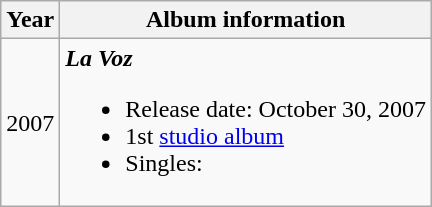<table class="wikitable">
<tr>
<th align="center">Year</th>
<th align="center">Album information</th>
</tr>
<tr>
<td>2007</td>
<td><strong><em>La Voz</em></strong><br><ul><li>Release date: October 30, 2007</li><li>1st <a href='#'>studio album</a></li><li>Singles:</li></ul></td>
</tr>
</table>
